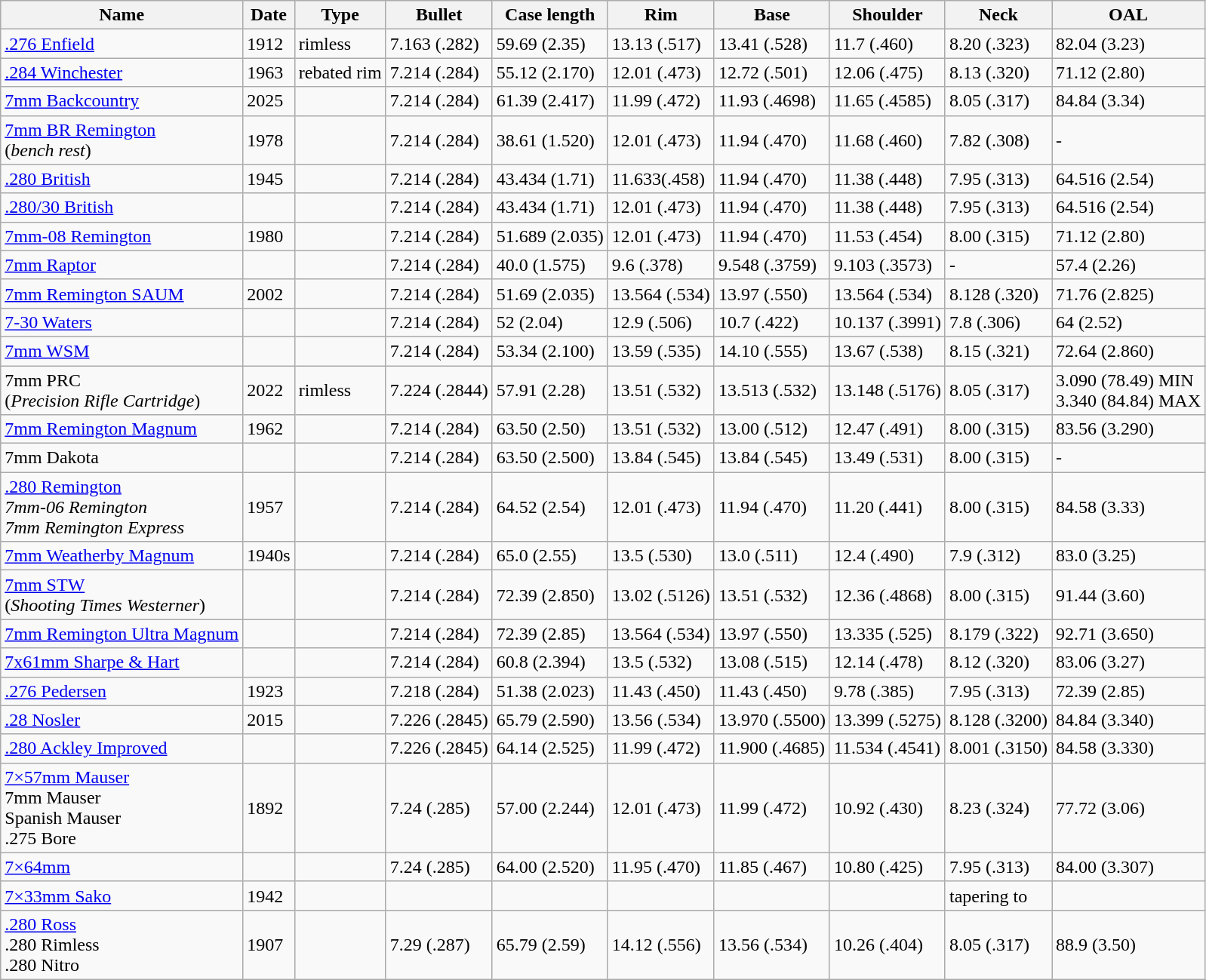<table class="wikitable sortable" style="text-align:left">
<tr>
<th>Name</th>
<th>Date</th>
<th>Type</th>
<th data-sort-type="number">Bullet</th>
<th data-sort-type="number">Case length</th>
<th data-sort-type="number">Rim</th>
<th data-sort-type="number">Base</th>
<th data-sort-type="number">Shoulder</th>
<th data-sort-type="number">Neck</th>
<th>OAL</th>
</tr>
<tr>
<td><a href='#'>.276 Enfield</a></td>
<td>1912</td>
<td>rimless</td>
<td>7.163 (.282)</td>
<td>59.69 (2.35)</td>
<td>13.13 (.517)</td>
<td>13.41 (.528)</td>
<td>11.7 (.460)</td>
<td>8.20 (.323)</td>
<td>82.04 (3.23)</td>
</tr>
<tr>
<td><a href='#'>.284 Winchester</a></td>
<td>1963</td>
<td>rebated rim</td>
<td>7.214 (.284)</td>
<td>55.12 (2.170)</td>
<td>12.01 (.473)</td>
<td>12.72 (.501)</td>
<td>12.06 (.475)</td>
<td>8.13 (.320)</td>
<td>71.12 (2.80)</td>
</tr>
<tr>
<td><a href='#'>7mm Backcountry</a></td>
<td>2025</td>
<td></td>
<td>7.214 (.284)</td>
<td>61.39 (2.417)</td>
<td>11.99 (.472)</td>
<td>11.93 (.4698)</td>
<td>11.65 (.4585)</td>
<td>8.05 (.317)</td>
<td>84.84 (3.34)</td>
</tr>
<tr>
<td><a href='#'>7mm BR Remington</a><br>(<em>bench rest</em>)</td>
<td>1978</td>
<td></td>
<td>7.214 (.284)</td>
<td>38.61 (1.520)</td>
<td>12.01 (.473)</td>
<td>11.94 (.470)</td>
<td>11.68 (.460)</td>
<td>7.82 (.308)</td>
<td>-</td>
</tr>
<tr>
<td><a href='#'>.280 British</a></td>
<td>1945</td>
<td></td>
<td>7.214 (.284)</td>
<td>43.434 (1.71)</td>
<td>11.633(.458)</td>
<td>11.94 (.470)</td>
<td>11.38 (.448)</td>
<td>7.95 (.313)</td>
<td>64.516 (2.54)</td>
</tr>
<tr>
<td><a href='#'>.280/30 British</a></td>
<td></td>
<td></td>
<td>7.214 (.284)</td>
<td>43.434 (1.71)</td>
<td>12.01 (.473)</td>
<td>11.94 (.470)</td>
<td>11.38 (.448)</td>
<td>7.95 (.313)</td>
<td>64.516 (2.54)</td>
</tr>
<tr>
<td><a href='#'>7mm-08 Remington</a></td>
<td>1980</td>
<td></td>
<td>7.214 (.284)</td>
<td>51.689 (2.035)</td>
<td>12.01 (.473)</td>
<td>11.94 (.470)</td>
<td>11.53 (.454)</td>
<td>8.00 (.315)</td>
<td>71.12 (2.80)</td>
</tr>
<tr>
<td><a href='#'>7mm Raptor</a></td>
<td></td>
<td></td>
<td>7.214 (.284)</td>
<td>40.0 (1.575)</td>
<td>9.6 (.378)</td>
<td>9.548 (.3759)</td>
<td>9.103 (.3573)</td>
<td>-</td>
<td>57.4 (2.26)</td>
</tr>
<tr>
<td><a href='#'>7mm Remington SAUM</a></td>
<td>2002</td>
<td></td>
<td>7.214 (.284)</td>
<td>51.69 (2.035)</td>
<td>13.564 (.534)</td>
<td>13.97 (.550)</td>
<td>13.564 (.534)</td>
<td>8.128 (.320)</td>
<td>71.76 (2.825)</td>
</tr>
<tr>
<td><a href='#'>7-30 Waters</a></td>
<td></td>
<td></td>
<td>7.214 (.284)</td>
<td>52 (2.04)</td>
<td>12.9 (.506)</td>
<td>10.7 (.422)</td>
<td>10.137 (.3991)</td>
<td>7.8 (.306)</td>
<td>64 (2.52)</td>
</tr>
<tr>
<td><a href='#'>7mm WSM</a></td>
<td></td>
<td></td>
<td>7.214 (.284)</td>
<td>53.34 (2.100)</td>
<td>13.59 (.535)</td>
<td>14.10 (.555)</td>
<td>13.67 (.538)</td>
<td>8.15 (.321)</td>
<td>72.64 (2.860)</td>
</tr>
<tr>
<td>7mm PRC<br>(<em>Precision Rifle Cartridge</em>)</td>
<td>2022</td>
<td>rimless</td>
<td>7.224 (.2844)</td>
<td>57.91 (2.28)</td>
<td>13.51 (.532)</td>
<td>13.513 (.532)</td>
<td>13.148 (.5176)</td>
<td>8.05 (.317)</td>
<td>3.090 (78.49) MIN<br>3.340 (84.84) MAX</td>
</tr>
<tr>
<td><a href='#'>7mm Remington Magnum</a></td>
<td>1962</td>
<td></td>
<td>7.214 (.284)</td>
<td>63.50 (2.50)</td>
<td>13.51 (.532)</td>
<td>13.00 (.512)</td>
<td>12.47 (.491)</td>
<td>8.00 (.315)</td>
<td>83.56 (3.290)</td>
</tr>
<tr>
<td>7mm Dakota</td>
<td></td>
<td></td>
<td>7.214 (.284)</td>
<td>63.50 (2.500)</td>
<td>13.84 (.545)</td>
<td>13.84 (.545)</td>
<td>13.49 (.531)</td>
<td>8.00 (.315)</td>
<td>-</td>
</tr>
<tr>
<td><a href='#'>.280 Remington</a><br><em>7mm-06 Remington</em><br><em>7mm Remington Express</em></td>
<td>1957</td>
<td></td>
<td>7.214 (.284)</td>
<td>64.52 (2.54)</td>
<td>12.01 (.473)</td>
<td>11.94 (.470)</td>
<td>11.20 (.441)</td>
<td>8.00 (.315)</td>
<td>84.58 (3.33)</td>
</tr>
<tr>
<td><a href='#'>7mm Weatherby Magnum</a></td>
<td>1940s</td>
<td></td>
<td>7.214 (.284)</td>
<td>65.0 (2.55)</td>
<td>13.5 (.530)</td>
<td>13.0 (.511)</td>
<td>12.4 (.490)</td>
<td>7.9 (.312)</td>
<td>83.0 (3.25)</td>
</tr>
<tr>
<td><a href='#'>7mm STW</a><br>(<em>Shooting Times Westerner</em>)</td>
<td></td>
<td></td>
<td>7.214 (.284)</td>
<td>72.39 (2.850)</td>
<td>13.02 (.5126)</td>
<td>13.51 (.532)</td>
<td>12.36 (.4868)</td>
<td>8.00 (.315)</td>
<td>91.44 (3.60)</td>
</tr>
<tr>
<td><a href='#'>7mm Remington Ultra Magnum</a><br></td>
<td></td>
<td></td>
<td>7.214 (.284)</td>
<td>72.39 (2.85)</td>
<td>13.564 (.534)</td>
<td>13.97 (.550)</td>
<td>13.335 (.525)</td>
<td>8.179 (.322)</td>
<td>92.71 (3.650)</td>
</tr>
<tr>
<td><a href='#'>7x61mm Sharpe & Hart</a></td>
<td></td>
<td></td>
<td>7.214 (.284)</td>
<td>60.8 (2.394)</td>
<td>13.5 (.532)</td>
<td>13.08 (.515)</td>
<td>12.14 (.478)</td>
<td>8.12 (.320)</td>
<td>83.06 (3.27)</td>
</tr>
<tr>
<td><a href='#'>.276 Pedersen</a></td>
<td>1923</td>
<td></td>
<td>7.218 (.284)</td>
<td>51.38 (2.023)</td>
<td>11.43 (.450)</td>
<td>11.43 (.450)</td>
<td>9.78 (.385)</td>
<td>7.95 (.313)</td>
<td>72.39 (2.85)</td>
</tr>
<tr>
<td><a href='#'>.28 Nosler</a></td>
<td>2015</td>
<td></td>
<td>7.226 (.2845)</td>
<td>65.79 (2.590)</td>
<td>13.56 (.534)</td>
<td>13.970 (.5500)</td>
<td>13.399 (.5275)</td>
<td>8.128 (.3200)</td>
<td>84.84 (3.340)</td>
</tr>
<tr>
<td><a href='#'>.280 Ackley Improved</a></td>
<td></td>
<td></td>
<td>7.226 (.2845)</td>
<td>64.14 (2.525)</td>
<td>11.99 (.472)</td>
<td>11.900 (.4685)</td>
<td>11.534 (.4541)</td>
<td>8.001 (.3150)</td>
<td>84.58 (3.330)</td>
</tr>
<tr>
<td><a href='#'>7×57mm Mauser</a> <br> 7mm Mauser <br> Spanish Mauser <br> .275 Bore</td>
<td>1892</td>
<td></td>
<td>7.24 (.285)</td>
<td>57.00 (2.244)</td>
<td>12.01 (.473)</td>
<td>11.99 (.472)</td>
<td>10.92 (.430)</td>
<td>8.23 (.324)</td>
<td>77.72 (3.06)</td>
</tr>
<tr>
<td><a href='#'>7×64mm</a></td>
<td></td>
<td></td>
<td>7.24 (.285)</td>
<td>64.00 (2.520)</td>
<td>11.95 (.470)</td>
<td>11.85 (.467)</td>
<td>10.80 (.425)</td>
<td>7.95 (.313)</td>
<td>84.00 (3.307)</td>
</tr>
<tr>
<td><a href='#'>7×33mm Sako</a></td>
<td>1942</td>
<td></td>
<td></td>
<td></td>
<td></td>
<td></td>
<td></td>
<td> tapering to </td>
<td></td>
</tr>
<tr>
<td><a href='#'>.280 Ross</a> <br> .280 Rimless <br> .280 Nitro</td>
<td>1907</td>
<td></td>
<td>7.29 (.287)</td>
<td>65.79 (2.59)</td>
<td>14.12 (.556)</td>
<td>13.56 (.534)</td>
<td>10.26 (.404)</td>
<td>8.05 (.317)</td>
<td>88.9 (3.50)<br></td>
</tr>
</table>
